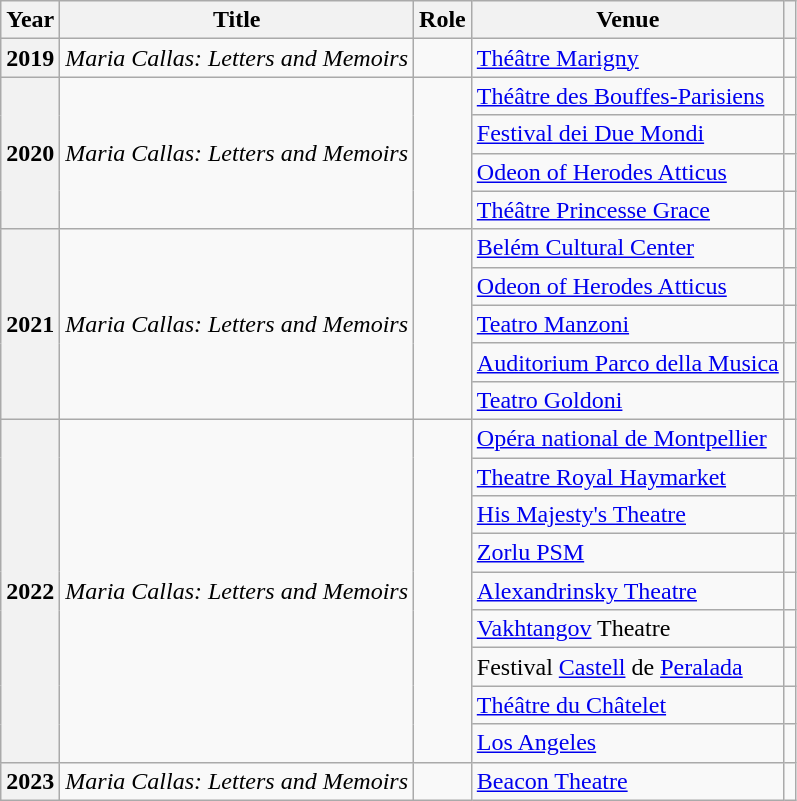<table class="wikitable plainrowheaders sortable">
<tr>
<th scope="col">Year</th>
<th scope="col">Title</th>
<th scope="col">Role</th>
<th scope="col">Venue</th>
<th scope="col" class="unsortable"></th>
</tr>
<tr>
<th scope="row">2019</th>
<td><em>Maria Callas: Letters and Memoirs</em></td>
<td></td>
<td><a href='#'>Théâtre Marigny</a></td>
<td style="text-align:center;"></td>
</tr>
<tr>
<th scope="row" rowspan="4">2020</th>
<td rowspan="4"><em>Maria Callas: Letters and Memoirs</em></td>
<td rowspan="4"></td>
<td><a href='#'>Théâtre des Bouffes-Parisiens</a></td>
<td style="text-align:center;"></td>
</tr>
<tr>
<td><a href='#'>Festival dei Due Mondi</a></td>
<td style="text-align:center;"></td>
</tr>
<tr>
<td><a href='#'>Odeon of Herodes Atticus</a></td>
<td style="text-align:center;"></td>
</tr>
<tr>
<td><a href='#'>Théâtre Princesse Grace</a></td>
<td style="text-align:center;"></td>
</tr>
<tr>
<th scope="row" rowspan="5">2021</th>
<td rowspan="5"><em>Maria Callas: Letters and Memoirs</em></td>
<td rowspan="5"></td>
<td><a href='#'>Belém Cultural Center</a></td>
<td style="text-align:center;"></td>
</tr>
<tr>
<td><a href='#'>Odeon of Herodes Atticus</a></td>
<td style="text-align:center;"></td>
</tr>
<tr>
<td><a href='#'>Teatro Manzoni</a></td>
<td style="text-align:center;"></td>
</tr>
<tr>
<td><a href='#'>Auditorium Parco della Musica</a></td>
<td style="text-align:center;"></td>
</tr>
<tr>
<td><a href='#'>Teatro Goldoni</a></td>
<td style="text-align:center;"></td>
</tr>
<tr>
<th scope="row" rowspan="9">2022</th>
<td rowspan="9"><em>Maria Callas: Letters and Memoirs</em></td>
<td rowspan="9"></td>
<td><a href='#'>Opéra national de Montpellier</a></td>
<td style="text-align:center;"></td>
</tr>
<tr>
<td><a href='#'>Theatre Royal Haymarket</a></td>
<td style="text-align:center;"></td>
</tr>
<tr>
<td><a href='#'>His Majesty's Theatre</a></td>
<td style="text-align:center;"></td>
</tr>
<tr>
<td><a href='#'>Zorlu PSM</a></td>
<td style="text-align:center;"></td>
</tr>
<tr>
<td><a href='#'>Alexandrinsky Theatre</a></td>
<td style="text-align:center;"></td>
</tr>
<tr>
<td><a href='#'>Vakhtangov</a> Theatre</td>
<td style="text-align:center;"></td>
</tr>
<tr>
<td>Festival <a href='#'>Castell</a> de <a href='#'>Peralada</a></td>
<td style="text-align:center;"></td>
</tr>
<tr>
<td><a href='#'>Théâtre du Châtelet</a></td>
<td style="text-align:center;"></td>
</tr>
<tr>
<td><a href='#'>Los Angeles</a></td>
<td style="text-align:center;"></td>
</tr>
<tr>
<th scope="row">2023</th>
<td><em>Maria Callas: Letters and Memoirs</em></td>
<td></td>
<td><a href='#'>Beacon Theatre</a></td>
<td style="text-align:center;"></td>
</tr>
</table>
